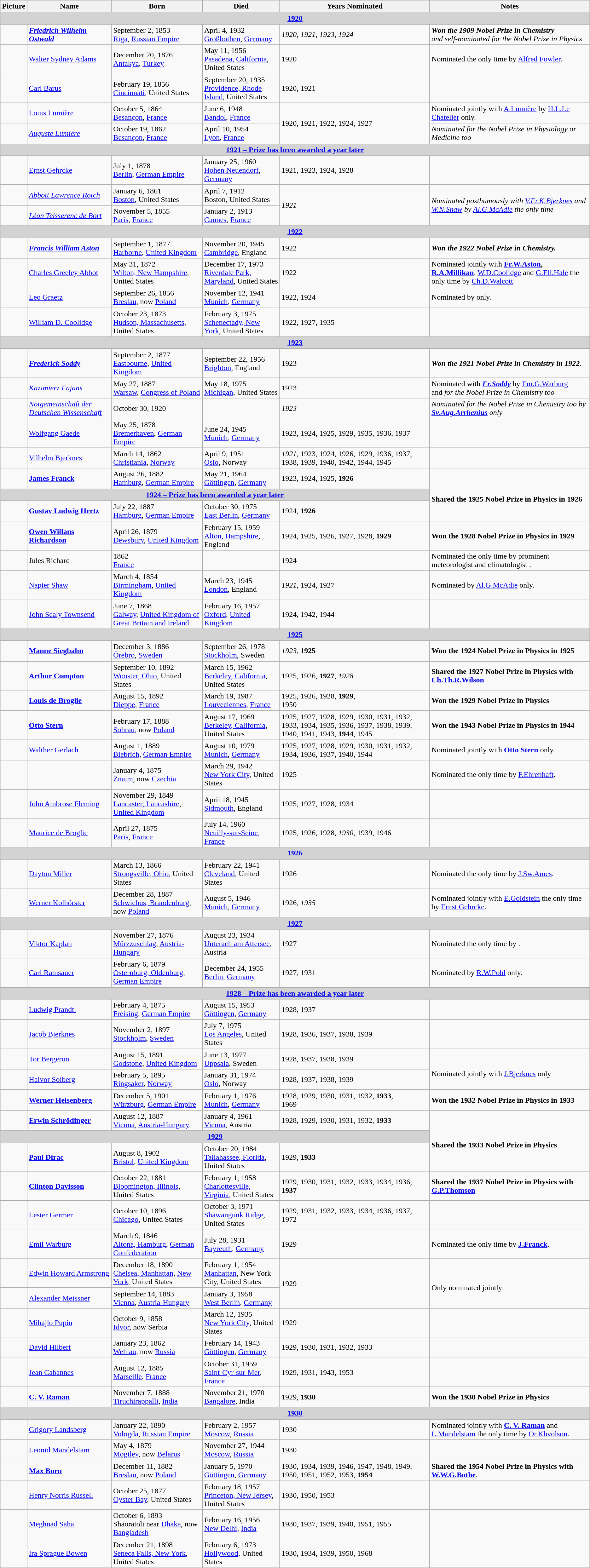<table class="wikitable sortable">
<tr>
<th>Picture</th>
<th>Name</th>
<th>Born</th>
<th>Died</th>
<th>Years Nominated</th>
<th>Notes</th>
</tr>
<tr id="1920">
<td colspan=6 align=center style="background:lightgray;white-space:nowrap"><strong><a href='#'>1920</a></strong></td>
</tr>
<tr>
<td></td>
<td><strong><em><a href='#'>Friedrich Wilhelm Ostwald</a></em></strong></td>
<td>September 2, 1853<br><a href='#'>Riga</a>, <a href='#'>Russian Empire</a></td>
<td>April 4, 1932<br><a href='#'>Großbothen</a>, <a href='#'>Germany</a></td>
<td><em>1920, 1921, 1923, 1924</em></td>
<td><strong><em>Won the 1909 Nobel Prize in Chemistry</em></strong><br><em>and self-nominated for the Nobel Prize in Physics</em></td>
</tr>
<tr>
<td></td>
<td><a href='#'>Walter Sydney Adams</a></td>
<td>December 20, 1876<br><a href='#'>Antakya</a>, <a href='#'>Turkey</a></td>
<td>May 11, 1956<br><a href='#'>Pasadena, California</a>, United States</td>
<td>1920</td>
<td>Nominated the only time by <a href='#'>Alfred Fowler</a>.</td>
</tr>
<tr>
<td></td>
<td><a href='#'>Carl Barus</a></td>
<td>February 19, 1856<br><a href='#'>Cincinnati</a>, United States</td>
<td>September 20, 1935<br><a href='#'>Providence, Rhode Island</a>, United States</td>
<td>1920, 1921</td>
<td></td>
</tr>
<tr>
<td></td>
<td><a href='#'>Louis Lumière</a></td>
<td>October 5, 1864<br><a href='#'>Besançon</a>, <a href='#'>France</a></td>
<td>June 6, 1948<br><a href='#'>Bandol</a>, <a href='#'>France</a></td>
<td rowspan=2>1920, 1921, 1922, 1924, 1927</td>
<td>Nominated jointly with <a href='#'>A.Lumière</a> by <a href='#'>H.L.Le Chatelier</a> only.</td>
</tr>
<tr>
<td></td>
<td><em><a href='#'>Auguste Lumière</a></em></td>
<td>October 19, 1862<br><a href='#'>Besançon</a>, <a href='#'>France</a></td>
<td>April 10, 1954<br><a href='#'>Lyon</a>, <a href='#'>France</a></td>
<td><em>Nominated for the Nobel Prize in Physiology or Medicine too</em></td>
</tr>
<tr id="1921">
<td colspan=6 align=center style="background:lightgray;white-space:nowrap"><strong><a href='#'>1921 – Prize has been awarded a year later</a></strong></td>
</tr>
<tr>
<td></td>
<td><a href='#'>Ernst Gehrcke</a></td>
<td>July 1, 1878<br><a href='#'>Berlin</a>, <a href='#'>German Empire</a></td>
<td>January 25, 1960<br><a href='#'>Hohen Neuendorf</a>, <a href='#'>Germany</a></td>
<td>1921, 1923, 1924, 1928</td>
<td></td>
</tr>
<tr>
<td></td>
<td><em><a href='#'>Abbott Lawrence Rotch</a></em></td>
<td>January 6, 1861<br><a href='#'>Boston</a>, United States</td>
<td>April 7, 1912<br>Boston, United States</td>
<td rowspan=2><em>1921</em></td>
<td rowspan=2><em>Nominated posthumously with <a href='#'>V.Fr.K.Bjerknes</a> and <a href='#'>W.N.Shaw</a> by <a href='#'>Al.G.McAdie</a> the only time</em></td>
</tr>
<tr>
<td></td>
<td><em><a href='#'>Léon Teisserenc de Bort</a></em></td>
<td>November 5, 1855<br><a href='#'>Paris</a>, <a href='#'>France</a></td>
<td>January 2, 1913<br><a href='#'>Cannes</a>, <a href='#'>France</a></td>
</tr>
<tr id="1922">
<td colspan=6 align=center style="background:lightgray;white-space:nowrap"><strong><a href='#'>1922</a></strong></td>
</tr>
<tr>
<td></td>
<td><strong><em><a href='#'>Francis William Aston</a></em></strong></td>
<td>September 1, 1877<br><a href='#'>Harborne</a>, <a href='#'>United Kingdom</a></td>
<td>November 20, 1945<br><a href='#'>Cambridge</a>, England</td>
<td>1922</td>
<td><strong><em>Won the 1922 Nobel Prize in Chemistry.</em></strong></td>
</tr>
<tr>
<td></td>
<td><a href='#'>Charles Greeley Abbot</a></td>
<td>May 31, 1872<br><a href='#'>Wilton, New Hampshire</a>, United States</td>
<td>December 17, 1973<br><a href='#'>Riverdale Park, Maryland</a>, United States</td>
<td>1922</td>
<td>Nominated jointly with <strong><a href='#'>Fr.W.Aston</a>, <a href='#'>R.A.Millikan</a></strong>, <a href='#'>W.D.Coolidge</a> and <a href='#'>G.Ell.Hale</a> the only time by <a href='#'>Ch.D.Walcott</a>.</td>
</tr>
<tr>
<td></td>
<td><a href='#'>Leo Graetz</a></td>
<td>September 26, 1856<br><a href='#'>Breslau</a>, now <a href='#'>Poland</a></td>
<td>November 12, 1941<br><a href='#'>Munich</a>, <a href='#'>Germany</a></td>
<td>1922, 1924</td>
<td>Nominated by  only.</td>
</tr>
<tr>
<td></td>
<td><a href='#'>William D. Coolidge</a></td>
<td>October 23, 1873<br><a href='#'>Hudson, Massachusetts</a>, United States</td>
<td>February 3, 1975<br><a href='#'>Schenectady, New York</a>, United States</td>
<td>1922, 1927, 1935</td>
<td></td>
</tr>
<tr id="1923">
<td colspan=6 align=center style="background:lightgray;white-space:nowrap"><strong><a href='#'>1923</a></strong></td>
</tr>
<tr>
<td></td>
<td><strong><em><a href='#'>Frederick Soddy</a></em></strong></td>
<td>September 2, 1877 <br> <a href='#'>Eastbourne</a>, <a href='#'>United Kingdom</a></td>
<td>September 22, 1956 <br> <a href='#'>Brighton</a>, England</td>
<td>1923</td>
<td><strong><em>Won the 1921 Nobel Prize in Chemistry in 1922</em></strong>.</td>
</tr>
<tr>
<td></td>
<td><em><a href='#'>Kazimierz Fajans</a></em></td>
<td>May 27, 1887 <br> <a href='#'>Warsaw</a>, <a href='#'>Congress of Poland</a></td>
<td>May 18, 1975 <br> <a href='#'>Michigan</a>, United States</td>
<td>1923</td>
<td>Nominated with <strong><em><a href='#'>Fr.Soddy</a></em></strong> by <a href='#'>Em.G.Warburg</a><br>and <em>for the Nobel Prize in Chemistry too</em></td>
</tr>
<tr>
<td></td>
<td><em><a href='#'>Notgemeinschaft der Deutschen Wissenschaft</a></em></td>
<td>October 30, 1920<br></td>
<td></td>
<td><em>1923</em></td>
<td><em>Nominated for the Nobel Prize in Chemistry too by</em> <strong><em><a href='#'>Sv.Aug.Arrhenius</a></em></strong> <em>only</em></td>
</tr>
<tr>
<td></td>
<td><a href='#'>Wolfgang Gaede</a></td>
<td>May 25, 1878<br><a href='#'>Bremerhaven</a>, <a href='#'>German Empire</a></td>
<td>June 24, 1945<br><a href='#'>Munich</a>, <a href='#'>Germany</a></td>
<td>1923, 1924, 1925, 1929, 1935, 1936, 1937</td>
<td></td>
</tr>
<tr>
<td></td>
<td><a href='#'>Vilhelm Bjerknes</a></td>
<td>March 14, 1862<br><a href='#'>Christiania</a>, <a href='#'>Norway</a></td>
<td>April 9, 1951<br><a href='#'>Oslo</a>, Norway</td>
<td><em>1921</em>, 1923, 1924, 1926, 1929, 1936, 1937, 1938, 1939, 1940, 1942, 1944, 1945</td>
<td></td>
</tr>
<tr>
<td></td>
<td><strong><a href='#'>James Franck</a></strong></td>
<td>August 26, 1882<br><a href='#'>Hamburg</a>, <a href='#'>German Empire</a></td>
<td>May 21, 1964<br><a href='#'>Göttingen</a>, <a href='#'>Germany</a></td>
<td>1923, 1924, 1925, <strong>1926</strong></td>
<td rowspan=3><br><br><strong>Shared the 1925 Nobel Prize in Physics in 1926</strong><br><br></td>
</tr>
<tr id="1924">
<td colspan=5 align=center style="background:lightgray;white-space:nowrap"><strong><a href='#'>1924 – Prize has been awarded a year later</a></strong></td>
</tr>
<tr>
<td></td>
<td><strong><a href='#'>Gustav Ludwig Hertz</a></strong></td>
<td>July 22, 1887<br><a href='#'>Hamburg</a>, <a href='#'>German Empire</a></td>
<td>October 30, 1975<br><a href='#'>East Berlin</a>, <a href='#'>Germany</a></td>
<td>1924, <strong>1926</strong></td>
</tr>
<tr>
<td></td>
<td><strong><a href='#'>Owen Willans Richardson</a></strong></td>
<td>April 26, 1879<br><a href='#'>Dewsbury</a>, <a href='#'>United Kingdom</a></td>
<td>February 15, 1959<br><a href='#'>Alton, Hampshire</a>, England</td>
<td>1924, 1925, 1926, 1927, 1928, <strong>1929</strong></td>
<td><strong>Won the 1928 Nobel Prize in Physics in 1929</strong></td>
</tr>
<tr>
<td></td>
<td>Jules Richard</td>
<td>1862<br><a href='#'>France</a></td>
<td></td>
<td>1924</td>
<td>Nominated the only time by prominent meteorologist and climatologist .</td>
</tr>
<tr>
<td></td>
<td><a href='#'>Napier Shaw</a></td>
<td>March 4, 1854<br><a href='#'>Birmingham</a>, <a href='#'>United Kingdom</a></td>
<td>March 23, 1945<br><a href='#'>London</a>, England</td>
<td><em>1921</em>, 1924, 1927</td>
<td>Nominated by <a href='#'>Al.G.McAdie</a> only.</td>
</tr>
<tr>
<td></td>
<td><a href='#'>John Sealy Townsend</a></td>
<td>June 7, 1868<br><a href='#'>Galway</a>, <a href='#'>United Kingdom of Great Britain and Ireland</a></td>
<td>February 16, 1957<br><a href='#'>Oxford</a>, <a href='#'>United Kingdom</a></td>
<td>1924, 1942, 1944</td>
<td></td>
</tr>
<tr id="1925">
<td colspan=6 align=center style="background:lightgray;white-space:nowrap"><strong><a href='#'>1925</a></strong></td>
</tr>
<tr>
<td></td>
<td><strong><a href='#'>Manne Siegbahn</a></strong></td>
<td>December 3, 1886<br><a href='#'>Örebro</a>, <a href='#'>Sweden</a></td>
<td>September 26, 1978<br><a href='#'>Stockholm</a>, Sweden</td>
<td><em>1923</em>, <strong>1925</strong></td>
<td><strong>Won the 1924 Nobel Prize in Physics in 1925</strong></td>
</tr>
<tr>
<td></td>
<td><strong><a href='#'>Arthur Compton</a></strong></td>
<td>September 10, 1892<br><a href='#'>Wooster, Ohio</a>, United States</td>
<td>March 15, 1962<br><a href='#'>Berkeley, California</a>, United States</td>
<td>1925, 1926, <strong>1927</strong>, <em>1928</em></td>
<td><strong>Shared the 1927 Nobel Prize in Physics with <a href='#'>Ch.Th.R.Wilson</a></strong></td>
</tr>
<tr>
<td></td>
<td><strong><a href='#'>Louis de Broglie</a></strong></td>
<td>August 15, 1892<br><a href='#'>Dieppe</a>, <a href='#'>France</a></td>
<td>March 19, 1987<br><a href='#'>Louveciennes</a>, <a href='#'>France</a></td>
<td>1925, 1926, 1928, <strong>1929</strong>,<br>1950</td>
<td><strong>Won the 1929 Nobel Prize in Physics</strong></td>
</tr>
<tr>
<td></td>
<td><strong><a href='#'>Otto Stern</a></strong></td>
<td>February 17, 1888<br><a href='#'>Sohrau</a>, now <a href='#'>Poland</a></td>
<td>August 17, 1969<br><a href='#'>Berkeley, California</a>, United States</td>
<td>1925, 1927, 1928, 1929, 1930, 1931, 1932, 1933, 1934, 1935, 1936, 1937, 1938, 1939, 1940, 1941, 1943, <strong>1944</strong>, 1945</td>
<td><strong>Won the 1943 Nobel Prize in Physics in 1944</strong></td>
</tr>
<tr>
<td></td>
<td><a href='#'>Walther Gerlach</a></td>
<td>August 1, 1889<br><a href='#'>Biebrich</a>, <a href='#'>German Empire</a></td>
<td>August 10, 1979<br><a href='#'>Munich</a>, <a href='#'>Germany</a></td>
<td>1925, 1927, 1928, 1929, 1930, 1931, 1932, 1934, 1936, 1937, 1940, 1944</td>
<td>Nominated jointly with <strong><a href='#'>Otto Stern</a></strong> only.</td>
</tr>
<tr>
<td></td>
<td></td>
<td>January 4, 1875<br><a href='#'>Znaim</a>, now <a href='#'>Czechia</a></td>
<td>March 29, 1942<br><a href='#'>New York City</a>, United States</td>
<td>1925</td>
<td>Nominated the only time by <a href='#'>F.Ehrenhaft</a>.</td>
</tr>
<tr>
<td></td>
<td><a href='#'>John Ambrose Fleming</a></td>
<td>November 29, 1849<br><a href='#'>Lancaster, Lancashire</a>, <a href='#'>United Kingdom</a></td>
<td>April 18, 1945<br><a href='#'>Sidmouth</a>, England</td>
<td>1925, 1927, 1928, 1934</td>
<td></td>
</tr>
<tr>
<td></td>
<td><a href='#'>Maurice de Broglie</a></td>
<td>April 27, 1875<br><a href='#'>Paris</a>, <a href='#'>France</a></td>
<td>July 14, 1960<br><a href='#'>Neuilly-sur-Seine</a>, <a href='#'>France</a></td>
<td>1925, 1926, 1928, <em>1930</em>, 1939, 1946</td>
<td></td>
</tr>
<tr id="1926">
<td colspan=6 align=center style="background:lightgray;white-space:nowrap"><strong><a href='#'>1926</a></strong></td>
</tr>
<tr>
<td></td>
<td><a href='#'>Dayton Miller</a></td>
<td>March 13, 1866<br><a href='#'>Strongsville, Ohio</a>, United States</td>
<td>February 22, 1941<br><a href='#'>Cleveland</a>, United States</td>
<td>1926</td>
<td>Nominated the only time by <a href='#'>J.Sw.Ames</a>.</td>
</tr>
<tr>
<td></td>
<td><a href='#'>Werner Kolhörster</a></td>
<td>December 28, 1887<br><a href='#'>Schwiebus, Brandenburg</a>, now <a href='#'>Poland</a></td>
<td>August 5, 1946<br><a href='#'>Munich</a>, <a href='#'>Germany</a></td>
<td>1926, <em>1935</em></td>
<td>Nominated jointly with <a href='#'>E.Goldstein</a> the only time by <a href='#'>Ernst Gehrcke</a>.</td>
</tr>
<tr id="1927">
<td colspan=6 align=center style="background:lightgray;white-space:nowrap"><strong><a href='#'>1927</a></strong></td>
</tr>
<tr>
<td></td>
<td><a href='#'>Viktor Kaplan</a></td>
<td>November 27, 1876<br><a href='#'>Mürzzuschlag</a>, <a href='#'>Austria-Hungary</a></td>
<td>August 23, 1934<br><a href='#'>Unterach am Attersee</a>, Austria</td>
<td>1927</td>
<td>Nominated the only time by .</td>
</tr>
<tr>
<td></td>
<td><a href='#'>Carl Ramsauer</a></td>
<td>February 6, 1879<br><a href='#'>Osternburg, Oldenburg</a>, <a href='#'>German Empire</a></td>
<td>December 24, 1955<br><a href='#'>Berlin</a>, <a href='#'>Germany</a></td>
<td>1927, 1931</td>
<td>Nominated by <a href='#'>R.W.Pohl</a> only.</td>
</tr>
<tr id="1928">
<td colspan=6 align=center style="background:lightgray;white-space:nowrap"><strong><a href='#'>1928 – Prize has been awarded a year later</a></strong></td>
</tr>
<tr>
<td></td>
<td><a href='#'>Ludwig Prandtl</a></td>
<td>February 4, 1875<br><a href='#'>Freising</a>, <a href='#'>German Empire</a></td>
<td>August 15, 1953<br><a href='#'>Göttingen</a>, <a href='#'>Germany</a></td>
<td>1928, 1937</td>
<td></td>
</tr>
<tr>
<td></td>
<td><a href='#'>Jacob Bjerknes</a></td>
<td>November 2, 1897<br><a href='#'>Stockholm</a>, <a href='#'>Sweden</a></td>
<td>July 7, 1975<br><a href='#'>Los Angeles</a>, United States</td>
<td>1928, 1936, 1937, 1938, 1939</td>
<td></td>
</tr>
<tr>
<td></td>
<td><a href='#'>Tor Bergeron</a></td>
<td>August 15, 1891<br><a href='#'>Godstone</a>, <a href='#'>United Kingdom</a></td>
<td>June 13, 1977<br><a href='#'>Uppsala</a>, Sweden</td>
<td>1928, 1937, 1938, 1939</td>
<td rowspan=2><br><br>Nominated jointly with <a href='#'>J.Bjerknes</a> only<br><br></td>
</tr>
<tr>
<td></td>
<td><a href='#'>Halvor Solberg</a></td>
<td>February 5, 1895<br><a href='#'>Ringsaker</a>, <a href='#'>Norway</a></td>
<td>January 31, 1974<br><a href='#'>Oslo</a>, Norway</td>
<td>1928, 1937, 1938, 1939</td>
</tr>
<tr>
<td></td>
<td><strong><a href='#'>Werner Heisenberg</a></strong></td>
<td>December 5, 1901<br><a href='#'>Würzburg</a>, <a href='#'>German Empire</a></td>
<td>February 1, 1976<br><a href='#'>Munich</a>, <a href='#'>Germany</a></td>
<td>1928, 1929, 1930, 1931, 1932, <strong>1933</strong>,<br>1969</td>
<td><strong>Won the 1932 Nobel Prize in Physics in 1933</strong></td>
</tr>
<tr>
<td></td>
<td><strong><a href='#'>Erwin Schrödinger</a></strong></td>
<td>August 12, 1887<br><a href='#'>Vienna</a>, <a href='#'>Austria-Hungary</a></td>
<td>January 4, 1961<br><a href='#'>Vienna</a>, Austria</td>
<td>1928, 1929, 1930, 1931, 1932, <strong>1933</strong></td>
<td rowspan=3><br><br><strong>Shared the 1933 Nobel Prize in Physics</strong><br><br></td>
</tr>
<tr id="1929">
<td colspan=5 align=center style="background:lightgray;white-space:nowrap"><strong><a href='#'>1929</a></strong></td>
</tr>
<tr>
<td></td>
<td><strong><a href='#'>Paul Dirac</a></strong></td>
<td>August 8, 1902<br><a href='#'>Bristol</a>, <a href='#'>United Kingdom</a></td>
<td>October 20, 1984<br><a href='#'>Tallahassee, Florida</a>, United States</td>
<td>1929, <strong>1933</strong></td>
</tr>
<tr>
<td></td>
<td><strong><a href='#'>Clinton Davisson</a></strong></td>
<td>October 22, 1881<br><a href='#'>Bloomington, Illinois</a>, United States</td>
<td>February 1, 1958<br><a href='#'>Charlottesville, Virginia</a>, United States</td>
<td>1929, 1930, 1931, 1932, 1933, 1934, 1936, <strong>1937</strong></td>
<td><strong>Shared the 1937 Nobel Prize in Physics with <a href='#'>G.P.Thomson</a></strong></td>
</tr>
<tr>
<td></td>
<td><a href='#'>Lester Germer</a></td>
<td>October 10, 1896<br><a href='#'>Chicago</a>, United States</td>
<td>October 3, 1971<br><a href='#'>Shawangunk Ridge</a>, United States</td>
<td>1929, 1931, 1932, 1933, 1934, 1936, 1937, 1972</td>
<td></td>
</tr>
<tr>
<td></td>
<td><a href='#'>Emil Warburg</a></td>
<td>March 9, 1846<br><a href='#'>Altona, Hamburg</a>, <a href='#'>German Confederation</a></td>
<td>July 28, 1931<br><a href='#'>Bayreuth</a>, <a href='#'>Germany</a></td>
<td>1929</td>
<td>Nominated the only time by <strong><a href='#'>J.Franck</a></strong>.</td>
</tr>
<tr>
<td></td>
<td><a href='#'>Edwin Howard Armstrong</a></td>
<td>December 18, 1890<br><a href='#'>Chelsea, Manhattan</a>, <a href='#'>New York</a>, United States</td>
<td>February 1, 1954<br><a href='#'>Manhattan</a>, New York City, United States</td>
<td rowspan=2>1929</td>
<td rowspan=2><br><br>Only nominated jointly<br><br></td>
</tr>
<tr>
<td></td>
<td><a href='#'>Alexander Meissner</a></td>
<td>September 14, 1883<br><a href='#'>Vienna</a>, <a href='#'>Austria-Hungary</a></td>
<td>January 3, 1958<br><a href='#'>West Berlin</a>, <a href='#'>Germany</a></td>
</tr>
<tr>
<td></td>
<td><a href='#'>Mihajlo Pupin</a></td>
<td>October 9, 1858<br><a href='#'>Idvor</a>, now Serbia</td>
<td>March 12, 1935<br><a href='#'>New York City</a>, United States</td>
<td>1929</td>
<td></td>
</tr>
<tr>
<td></td>
<td><a href='#'>David Hilbert</a></td>
<td>January 23, 1862<br><a href='#'>Wehlau</a>, now <a href='#'>Russia</a></td>
<td>February 14, 1943<br><a href='#'>Göttingen</a>, <a href='#'>Germany</a></td>
<td>1929, 1930, 1931, 1932, 1933</td>
<td></td>
</tr>
<tr>
<td></td>
<td><a href='#'>Jean Cabannes</a></td>
<td>August 12, 1885<br><a href='#'>Marseille</a>, <a href='#'>France</a></td>
<td>October 31, 1959<br><a href='#'>Saint-Cyr-sur-Mer</a>, <a href='#'>France</a></td>
<td>1929, 1931, 1943, 1953</td>
<td></td>
</tr>
<tr>
<td></td>
<td><strong><a href='#'>C. V. Raman</a></strong></td>
<td>November 7, 1888<br><a href='#'>Tiruchirappalli</a>, <a href='#'>India</a></td>
<td>November 21, 1970<br><a href='#'>Bangalore</a>, India</td>
<td>1929, <strong>1930</strong></td>
<td><strong>Won the 1930 Nobel Prize in Physics</strong></td>
</tr>
<tr id="1930">
<td colspan=6 align=center style="background:lightgray;white-space:nowrap"><strong><a href='#'>1930</a></strong></td>
</tr>
<tr>
<td></td>
<td><a href='#'>Grigory Landsberg</a></td>
<td>January 22, 1890<br><a href='#'>Vologda</a>, <a href='#'>Russian Empire</a></td>
<td>February 2, 1957<br><a href='#'>Moscow</a>, <a href='#'>Russia</a></td>
<td>1930</td>
<td>Nominated jointly with <strong><a href='#'>C. V. Raman</a></strong> and <a href='#'>L.Mandelstam</a> the only time by <a href='#'>Or.Khvolson</a>.</td>
</tr>
<tr>
<td></td>
<td><a href='#'>Leonid Mandelstam</a></td>
<td>May 4, 1879<br><a href='#'>Mogilev</a>, now <a href='#'>Belarus</a></td>
<td>November 27, 1944<br><a href='#'>Moscow</a>, <a href='#'>Russia</a></td>
<td>1930</td>
<td></td>
</tr>
<tr>
<td></td>
<td><strong><a href='#'>Max Born</a></strong></td>
<td>December 11, 1882<br><a href='#'>Breslau</a>, now <a href='#'>Poland</a></td>
<td>January 5, 1970<br><a href='#'>Göttingen</a>, <a href='#'>Germany</a></td>
<td>1930, 1934, 1939, 1946, 1947, 1948, 1949, 1950, 1951, 1952, 1953, <strong>1954</strong></td>
<td><strong>Shared the 1954 Nobel Prize in Physics with <a href='#'>W.W.G.Bothe</a></strong>.</td>
</tr>
<tr>
<td></td>
<td><a href='#'>Henry Norris Russell</a></td>
<td>October 25, 1877<br><a href='#'>Oyster Bay</a>, United States</td>
<td>February 18, 1957<br><a href='#'>Princeton, New Jersey</a>, United States</td>
<td>1930, 1950, 1953</td>
<td></td>
</tr>
<tr>
<td></td>
<td><a href='#'>Meghnad Saha</a></td>
<td>October 6, 1893<br>Shaoratoli near <a href='#'>Dhaka</a>, now <a href='#'>Bangladesh</a></td>
<td>February 16, 1956<br><a href='#'>New Delhi</a>, <a href='#'>India</a></td>
<td>1930, 1937, 1939, 1940, 1951, 1955</td>
<td></td>
</tr>
<tr>
<td></td>
<td><a href='#'>Ira Sprague Bowen</a></td>
<td>December 21, 1898<br><a href='#'>Seneca Falls, New York</a>, United States</td>
<td>February 6, 1973<br><a href='#'>Hollywood</a>, United States</td>
<td>1930, 1934, 1939, 1950, 1968</td>
<td></td>
</tr>
</table>
